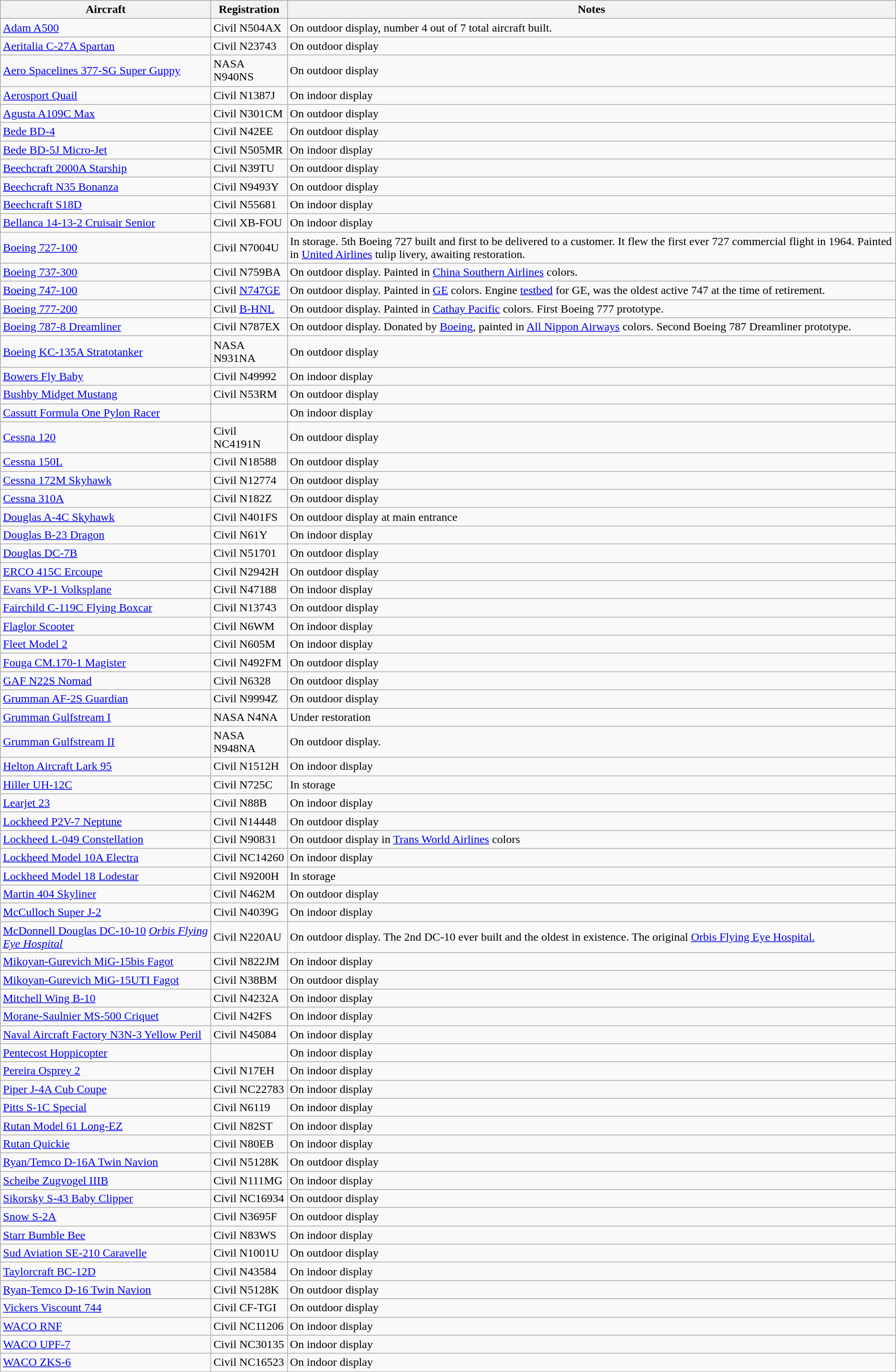<table class="wikitable sortable">
<tr>
<th>Aircraft</th>
<th>Registration</th>
<th>Notes</th>
</tr>
<tr>
<td><a href='#'>Adam A500</a></td>
<td>Civil N504AX</td>
<td>On outdoor display, number 4 out of 7 total aircraft built.</td>
</tr>
<tr>
<td><a href='#'>Aeritalia C-27A Spartan</a></td>
<td>Civil N23743</td>
<td>On outdoor display</td>
</tr>
<tr>
<td><a href='#'>Aero Spacelines 377-SG Super Guppy</a></td>
<td>NASA N940NS</td>
<td>On outdoor display</td>
</tr>
<tr>
<td><a href='#'>Aerosport Quail</a></td>
<td>Civil N1387J</td>
<td>On indoor display</td>
</tr>
<tr>
<td><a href='#'>Agusta A109C Max</a></td>
<td>Civil N301CM</td>
<td>On outdoor display</td>
</tr>
<tr>
<td><a href='#'>Bede BD-4</a></td>
<td>Civil N42EE</td>
<td>On outdoor display</td>
</tr>
<tr>
<td><a href='#'>Bede BD-5J Micro-Jet</a></td>
<td>Civil N505MR</td>
<td>On indoor display</td>
</tr>
<tr>
<td><a href='#'>Beechcraft 2000A Starship</a></td>
<td>Civil N39TU</td>
<td>On outdoor display</td>
</tr>
<tr>
<td><a href='#'>Beechcraft N35 Bonanza</a></td>
<td>Civil N9493Y</td>
<td>On outdoor display</td>
</tr>
<tr>
<td><a href='#'>Beechcraft S18D</a></td>
<td>Civil N55681</td>
<td>On indoor display</td>
</tr>
<tr>
<td><a href='#'>Bellanca 14-13-2 Cruisair Senior</a></td>
<td>Civil XB-FOU</td>
<td>On indoor display</td>
</tr>
<tr>
<td><a href='#'>Boeing 727-100</a></td>
<td>Civil N7004U</td>
<td>In storage. 5th Boeing 727 built and first to be delivered to a customer. It flew the first ever 727 commercial flight in 1964. Painted in <a href='#'>United Airlines</a> tulip livery, awaiting restoration.</td>
</tr>
<tr>
<td><a href='#'>Boeing 737-300</a></td>
<td>Civil N759BA</td>
<td>On outdoor display. Painted in <a href='#'>China Southern Airlines</a> colors.</td>
</tr>
<tr>
<td><a href='#'>Boeing 747-100</a></td>
<td>Civil <a href='#'>N747GE</a></td>
<td>On outdoor display. Painted in <a href='#'>GE</a> colors. Engine <a href='#'>testbed</a> for GE, was the oldest active 747 at the time of retirement.</td>
</tr>
<tr>
<td><a href='#'>Boeing 777-200</a></td>
<td>Civil <a href='#'>B-HNL</a></td>
<td>On outdoor display. Painted in <a href='#'>Cathay Pacific</a> colors. First Boeing 777 prototype.</td>
</tr>
<tr>
<td><a href='#'>Boeing 787-8 Dreamliner</a></td>
<td>Civil N787EX</td>
<td>On outdoor display. Donated by <a href='#'>Boeing</a>, painted in <a href='#'>All Nippon Airways</a> colors. Second Boeing 787 Dreamliner prototype.</td>
</tr>
<tr>
<td><a href='#'>Boeing KC-135A Stratotanker</a></td>
<td>NASA N931NA</td>
<td>On outdoor display</td>
</tr>
<tr>
<td><a href='#'>Bowers Fly Baby</a></td>
<td>Civil N49992</td>
<td>On indoor display</td>
</tr>
<tr>
<td><a href='#'>Bushby Midget Mustang</a></td>
<td>Civil N53RM</td>
<td>On outdoor display</td>
</tr>
<tr>
<td><a href='#'>Cassutt Formula One Pylon Racer</a></td>
<td></td>
<td>On indoor display</td>
</tr>
<tr>
<td><a href='#'>Cessna 120</a></td>
<td>Civil NC4191N</td>
<td>On outdoor display</td>
</tr>
<tr>
<td><a href='#'>Cessna 150L</a></td>
<td>Civil N18588</td>
<td>On outdoor display</td>
</tr>
<tr>
<td><a href='#'>Cessna 172M Skyhawk</a></td>
<td>Civil N12774</td>
<td>On outdoor display</td>
</tr>
<tr>
<td><a href='#'>Cessna 310A</a></td>
<td>Civil N182Z</td>
<td>On outdoor display</td>
</tr>
<tr>
<td><a href='#'>Douglas A-4C Skyhawk</a></td>
<td>Civil N401FS</td>
<td>On outdoor display at main entrance</td>
</tr>
<tr>
<td><a href='#'>Douglas B-23 Dragon</a></td>
<td>Civil N61Y</td>
<td>On indoor display</td>
</tr>
<tr>
<td><a href='#'>Douglas DC-7B</a></td>
<td>Civil N51701</td>
<td>On outdoor display</td>
</tr>
<tr>
<td><a href='#'>ERCO 415C Ercoupe</a></td>
<td>Civil N2942H</td>
<td>On outdoor display</td>
</tr>
<tr>
<td><a href='#'>Evans VP-1 Volksplane</a></td>
<td>Civil N47188</td>
<td>On indoor display</td>
</tr>
<tr>
<td><a href='#'>Fairchild C-119C Flying Boxcar</a></td>
<td>Civil N13743</td>
<td>On outdoor display</td>
</tr>
<tr>
<td><a href='#'>Flaglor Scooter</a></td>
<td>Civil N6WM</td>
<td>On indoor display</td>
</tr>
<tr>
<td><a href='#'>Fleet Model 2</a></td>
<td>Civil N605M</td>
<td>On indoor display</td>
</tr>
<tr>
<td><a href='#'>Fouga CM.170-1 Magister</a></td>
<td>Civil N492FM</td>
<td>On outdoor display</td>
</tr>
<tr>
<td><a href='#'>GAF N22S Nomad</a></td>
<td>Civil N6328</td>
<td>On outdoor display</td>
</tr>
<tr>
<td><a href='#'>Grumman AF-2S Guardian</a></td>
<td>Civil N9994Z</td>
<td>On outdoor display</td>
</tr>
<tr>
<td><a href='#'>Grumman Gulfstream I</a></td>
<td>NASA N4NA</td>
<td>Under restoration</td>
</tr>
<tr>
<td><a href='#'>Grumman Gulfstream II</a></td>
<td>NASA N948NA</td>
<td>On outdoor display.</td>
</tr>
<tr>
<td><a href='#'>Helton Aircraft Lark 95</a></td>
<td>Civil N1512H</td>
<td>On indoor display</td>
</tr>
<tr>
<td><a href='#'>Hiller UH-12C</a></td>
<td>Civil N725C</td>
<td>In storage</td>
</tr>
<tr>
<td><a href='#'>Learjet 23</a></td>
<td>Civil N88B</td>
<td>On indoor display</td>
</tr>
<tr>
<td><a href='#'>Lockheed P2V-7 Neptune</a></td>
<td>Civil N14448</td>
<td>On outdoor display</td>
</tr>
<tr>
<td><a href='#'>Lockheed L-049 Constellation</a></td>
<td>Civil N90831</td>
<td>On outdoor display in <a href='#'>Trans World Airlines</a> colors</td>
</tr>
<tr>
<td><a href='#'>Lockheed Model 10A Electra</a></td>
<td>Civil NC14260</td>
<td>On indoor display</td>
</tr>
<tr>
<td><a href='#'>Lockheed Model 18 Lodestar</a></td>
<td>Civil N9200H</td>
<td>In storage</td>
</tr>
<tr>
<td><a href='#'>Martin 404 Skyliner</a></td>
<td>Civil N462M</td>
<td>On outdoor display</td>
</tr>
<tr>
<td><a href='#'>McCulloch Super J-2</a></td>
<td>Civil N4039G</td>
<td>On indoor display</td>
</tr>
<tr>
<td><a href='#'>McDonnell Douglas DC-10-10</a> <a href='#'><em>Orbis</em> <em>Flying Eye Hospital</em></a></td>
<td>Civil N220AU</td>
<td>On outdoor display. The 2nd DC-10 ever built and the oldest in existence. The original <a href='#'>Orbis Flying Eye Hospital.</a></td>
</tr>
<tr>
<td><a href='#'>Mikoyan-Gurevich MiG-15bis Fagot</a></td>
<td>Civil N822JM</td>
<td>On indoor display</td>
</tr>
<tr>
<td><a href='#'>Mikoyan-Gurevich MiG-15UTI Fagot</a></td>
<td>Civil N38BM</td>
<td>On outdoor display</td>
</tr>
<tr>
<td><a href='#'>Mitchell Wing B-10</a></td>
<td>Civil N4232A</td>
<td>On indoor display</td>
</tr>
<tr>
<td><a href='#'>Morane-Saulnier MS-500 Criquet</a></td>
<td>Civil N42FS</td>
<td>On indoor display</td>
</tr>
<tr>
<td><a href='#'>Naval Aircraft Factory N3N-3 Yellow Peril</a></td>
<td>Civil N45084</td>
<td>On indoor display</td>
</tr>
<tr>
<td><a href='#'>Pentecost Hoppicopter</a></td>
<td></td>
<td>On indoor display</td>
</tr>
<tr>
<td><a href='#'>Pereira Osprey 2</a></td>
<td>Civil N17EH</td>
<td>On indoor display</td>
</tr>
<tr>
<td><a href='#'>Piper J-4A Cub Coupe</a></td>
<td>Civil NC22783</td>
<td>On indoor display</td>
</tr>
<tr>
<td><a href='#'>Pitts S-1C Special</a></td>
<td>Civil N6119</td>
<td>On indoor display</td>
</tr>
<tr>
<td><a href='#'>Rutan Model 61 Long-EZ</a></td>
<td>Civil N82ST</td>
<td>On indoor display</td>
</tr>
<tr>
<td><a href='#'>Rutan Quickie</a></td>
<td>Civil N80EB</td>
<td>On indoor display</td>
</tr>
<tr>
<td><a href='#'>Ryan/Temco D-16A Twin Navion</a></td>
<td>Civil N5128K</td>
<td>On outdoor display</td>
</tr>
<tr>
<td><a href='#'>Scheibe Zugvogel IIIB</a></td>
<td>Civil N111MG</td>
<td>On indoor display</td>
</tr>
<tr>
<td><a href='#'>Sikorsky S-43 Baby Clipper</a></td>
<td>Civil NC16934</td>
<td>On outdoor display</td>
</tr>
<tr>
<td><a href='#'>Snow S-2A</a></td>
<td>Civil N3695F</td>
<td>On outdoor display</td>
</tr>
<tr>
<td><a href='#'>Starr Bumble Bee</a></td>
<td>Civil N83WS</td>
<td>On indoor display</td>
</tr>
<tr>
<td><a href='#'>Sud Aviation SE-210 Caravelle</a></td>
<td>Civil N1001U</td>
<td>On outdoor display</td>
</tr>
<tr>
<td><a href='#'>Taylorcraft BC-12D</a></td>
<td>Civil N43584</td>
<td>On indoor display</td>
</tr>
<tr>
<td><a href='#'>Ryan-Temco D-16 Twin Navion</a></td>
<td>Civil N5128K</td>
<td>On outdoor display</td>
</tr>
<tr>
<td><a href='#'>Vickers Viscount 744</a></td>
<td>Civil CF-TGI</td>
<td>On outdoor display</td>
</tr>
<tr>
<td><a href='#'>WACO RNF</a></td>
<td>Civil NC11206</td>
<td>On indoor display</td>
</tr>
<tr>
<td><a href='#'>WACO UPF-7</a></td>
<td>Civil NC30135</td>
<td>On indoor display</td>
</tr>
<tr>
<td><a href='#'>WACO ZKS-6</a></td>
<td>Civil NC16523</td>
<td>On indoor display</td>
</tr>
</table>
